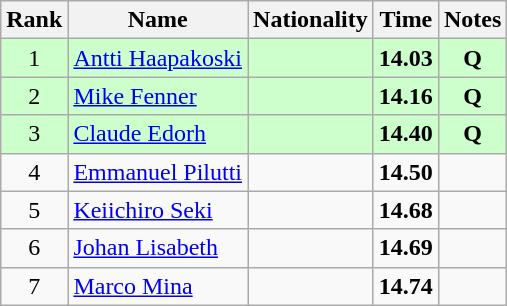<table class="wikitable sortable" style="text-align:center">
<tr>
<th>Rank</th>
<th>Name</th>
<th>Nationality</th>
<th>Time</th>
<th>Notes</th>
</tr>
<tr bgcolor=ccffcc>
<td>1</td>
<td align=left><a href='#'>Antti Haapakoski</a></td>
<td align=left></td>
<td><strong>14.03</strong></td>
<td><strong>Q</strong></td>
</tr>
<tr bgcolor=ccffcc>
<td>2</td>
<td align=left><a href='#'>Mike Fenner</a></td>
<td align=left></td>
<td><strong>14.16</strong></td>
<td><strong>Q</strong></td>
</tr>
<tr bgcolor=ccffcc>
<td>3</td>
<td align=left><a href='#'>Claude Edorh</a></td>
<td align=left></td>
<td><strong>14.40</strong></td>
<td><strong>Q</strong></td>
</tr>
<tr>
<td>4</td>
<td align=left><a href='#'>Emmanuel Pilutti</a></td>
<td align=left></td>
<td><strong>14.50</strong></td>
<td></td>
</tr>
<tr>
<td>5</td>
<td align=left><a href='#'>Keiichiro Seki</a></td>
<td align=left></td>
<td><strong>14.68</strong></td>
<td></td>
</tr>
<tr>
<td>6</td>
<td align=left><a href='#'>Johan Lisabeth</a></td>
<td align=left></td>
<td><strong>14.69</strong></td>
<td></td>
</tr>
<tr>
<td>7</td>
<td align=left><a href='#'>Marco Mina</a></td>
<td align=left></td>
<td><strong>14.74</strong></td>
<td></td>
</tr>
</table>
